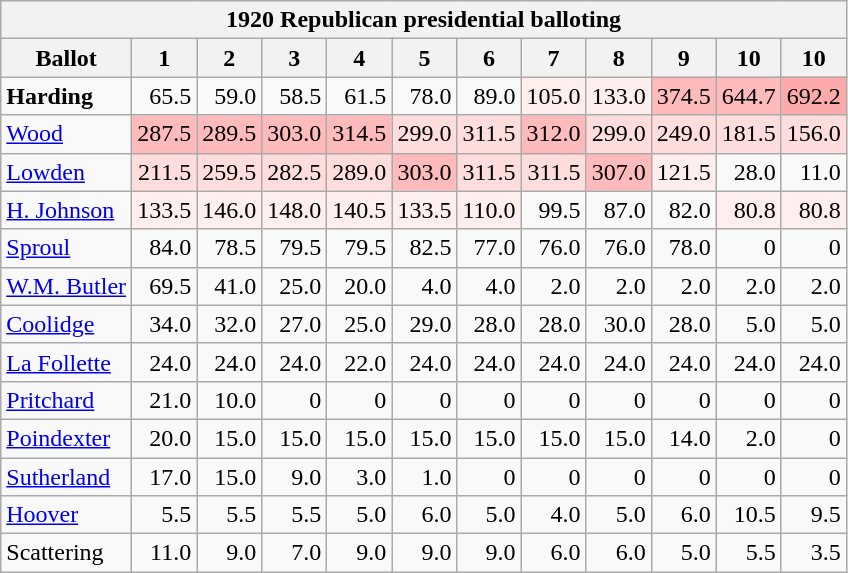<table class="wikitable" style="text-align:right;">
<tr>
<th colspan="12">1920 Republican presidential balloting</th>
</tr>
<tr>
<th>Ballot</th>
<th>1</th>
<th>2</th>
<th>3</th>
<th>4</th>
<th>5</th>
<th>6</th>
<th>7</th>
<th>8</th>
<th>9</th>
<th>10</th>
<th>10</th>
</tr>
<tr>
<td align="left"><strong>Harding</strong></td>
<td>65.5</td>
<td>59.0</td>
<td>58.5</td>
<td>61.5</td>
<td>78.0</td>
<td>89.0</td>
<td style="background:#fee;">105.0</td>
<td style="background:#fee;">133.0</td>
<td style="background:#fbb;">374.5</td>
<td style="background:#fbb;">644.7</td>
<td style="background:#faa;">692.2</td>
</tr>
<tr>
<td align="left"><a href='#'>Wood</a></td>
<td style="background:#fbb;">287.5</td>
<td style="background:#fbb;">289.5</td>
<td style="background:#fbb;">303.0</td>
<td style="background:#fbb;">314.5</td>
<td style="background:#fdd;">299.0</td>
<td style="background:#fdd;">311.5</td>
<td style="background:#fbb;">312.0</td>
<td style="background:#fdd;">299.0</td>
<td style="background:#fdd;">249.0</td>
<td style="background:#fdd;">181.5</td>
<td style="background:#fdd;">156.0</td>
</tr>
<tr>
<td align="left"><a href='#'>Lowden</a></td>
<td style="background:#fdd;">211.5</td>
<td style="background:#fdd;">259.5</td>
<td style="background:#fdd;">282.5</td>
<td style="background:#fdd;">289.0</td>
<td style="background:#fbb;">303.0</td>
<td style="background:#fdd;">311.5</td>
<td style="background:#fdd;">311.5</td>
<td style="background:#fbb;">307.0</td>
<td style="background:#fee;">121.5</td>
<td>28.0</td>
<td>11.0</td>
</tr>
<tr>
<td align="left"><a href='#'>H. Johnson</a></td>
<td style="background:#fee;">133.5</td>
<td style="background:#fee;">146.0</td>
<td style="background:#fee;">148.0</td>
<td style="background:#fee;">140.5</td>
<td style="background:#fee;">133.5</td>
<td style="background:#fee;">110.0</td>
<td>99.5</td>
<td>87.0</td>
<td>82.0</td>
<td style="background:#fee;">80.8</td>
<td style="background:#fee;">80.8</td>
</tr>
<tr>
<td align="left"><a href='#'>Sproul</a></td>
<td>84.0</td>
<td>78.5</td>
<td>79.5</td>
<td>79.5</td>
<td>82.5</td>
<td>77.0</td>
<td>76.0</td>
<td>76.0</td>
<td>78.0</td>
<td>0</td>
<td>0</td>
</tr>
<tr>
<td align="left"><a href='#'>W.M. Butler</a></td>
<td>69.5</td>
<td>41.0</td>
<td>25.0</td>
<td>20.0</td>
<td>4.0</td>
<td>4.0</td>
<td>2.0</td>
<td>2.0</td>
<td>2.0</td>
<td>2.0</td>
<td>2.0</td>
</tr>
<tr>
<td align="left"><a href='#'>Coolidge</a></td>
<td>34.0</td>
<td>32.0</td>
<td>27.0</td>
<td>25.0</td>
<td>29.0</td>
<td>28.0</td>
<td>28.0</td>
<td>30.0</td>
<td>28.0</td>
<td>5.0</td>
<td>5.0</td>
</tr>
<tr>
<td align="left"><a href='#'>La Follette</a></td>
<td>24.0</td>
<td>24.0</td>
<td>24.0</td>
<td>22.0</td>
<td>24.0</td>
<td>24.0</td>
<td>24.0</td>
<td>24.0</td>
<td>24.0</td>
<td>24.0</td>
<td>24.0</td>
</tr>
<tr>
<td align="left"><a href='#'>Pritchard</a></td>
<td>21.0</td>
<td>10.0</td>
<td>0</td>
<td>0</td>
<td>0</td>
<td>0</td>
<td>0</td>
<td>0</td>
<td>0</td>
<td>0</td>
<td>0</td>
</tr>
<tr>
<td align="left"><a href='#'>Poindexter</a></td>
<td>20.0</td>
<td>15.0</td>
<td>15.0</td>
<td>15.0</td>
<td>15.0</td>
<td>15.0</td>
<td>15.0</td>
<td>15.0</td>
<td>14.0</td>
<td>2.0</td>
<td>0</td>
</tr>
<tr>
<td align="left"><a href='#'>Sutherland</a></td>
<td>17.0</td>
<td>15.0</td>
<td>9.0</td>
<td>3.0</td>
<td>1.0</td>
<td>0</td>
<td>0</td>
<td>0</td>
<td>0</td>
<td>0</td>
<td>0</td>
</tr>
<tr>
<td align="left"><a href='#'>Hoover</a></td>
<td>5.5</td>
<td>5.5</td>
<td>5.5</td>
<td>5.0</td>
<td>6.0</td>
<td>5.0</td>
<td>4.0</td>
<td>5.0</td>
<td>6.0</td>
<td>10.5</td>
<td>9.5</td>
</tr>
<tr>
<td align="left">Scattering</td>
<td>11.0</td>
<td>9.0</td>
<td>7.0</td>
<td>9.0</td>
<td>9.0</td>
<td>9.0</td>
<td>6.0</td>
<td>6.0</td>
<td>5.0</td>
<td>5.5</td>
<td>3.5</td>
</tr>
</table>
